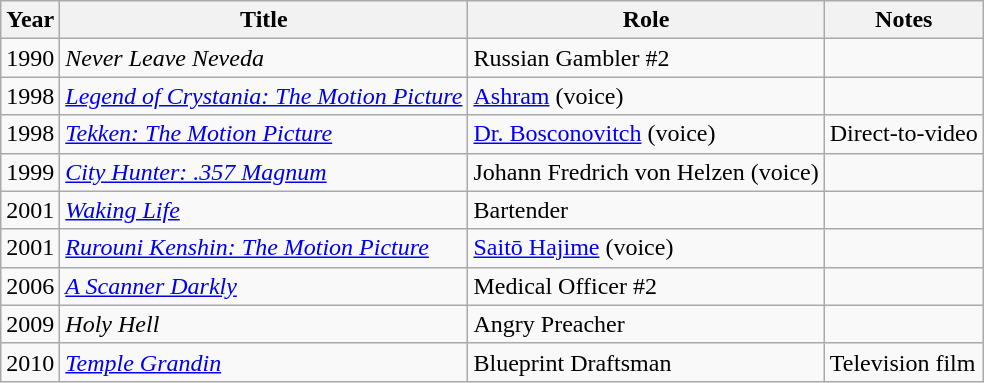<table class="wikitable sortable">
<tr>
<th>Year</th>
<th>Title</th>
<th>Role</th>
<th>Notes</th>
</tr>
<tr>
<td>1990</td>
<td><em>Never Leave Neveda</em></td>
<td>Russian Gambler #2</td>
<td></td>
</tr>
<tr>
<td>1998</td>
<td><em><a href='#'>Legend of Crystania: The Motion Picture</a></em></td>
<td><a href='#'>Ashram</a> (voice)</td>
<td></td>
</tr>
<tr>
<td>1998</td>
<td><em><a href='#'>Tekken: The Motion Picture</a></em></td>
<td><a href='#'>Dr. Bosconovitch</a> (voice)</td>
<td>Direct-to-video</td>
</tr>
<tr>
<td>1999</td>
<td><em><a href='#'>City Hunter: .357 Magnum</a></em></td>
<td>Johann Fredrich von Helzen (voice)</td>
<td></td>
</tr>
<tr>
<td>2001</td>
<td><em><a href='#'>Waking Life</a></em></td>
<td>Bartender</td>
<td></td>
</tr>
<tr>
<td>2001</td>
<td><em><a href='#'>Rurouni Kenshin: The Motion Picture</a></em></td>
<td><a href='#'>Saitō Hajime</a>  (voice)</td>
<td></td>
</tr>
<tr>
<td>2006</td>
<td><em><a href='#'>A Scanner Darkly</a></em></td>
<td>Medical Officer #2</td>
<td></td>
</tr>
<tr>
<td>2009</td>
<td><em>Holy Hell</em></td>
<td>Angry Preacher</td>
<td></td>
</tr>
<tr>
<td>2010</td>
<td><em><a href='#'>Temple Grandin</a></em></td>
<td>Blueprint Draftsman</td>
<td>Television film</td>
</tr>
</table>
